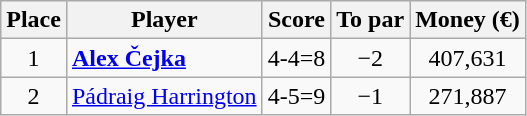<table class="wikitable">
<tr>
<th>Place</th>
<th>Player</th>
<th>Score</th>
<th>To par</th>
<th>Money (€)</th>
</tr>
<tr>
<td align=center>1</td>
<td> <strong><a href='#'>Alex Čejka</a></strong></td>
<td>4-4=8</td>
<td align=center>−2</td>
<td align=center>407,631</td>
</tr>
<tr>
<td align=center>2</td>
<td> <a href='#'>Pádraig Harrington</a></td>
<td>4-5=9</td>
<td align=center>−1</td>
<td align=center>271,887</td>
</tr>
</table>
